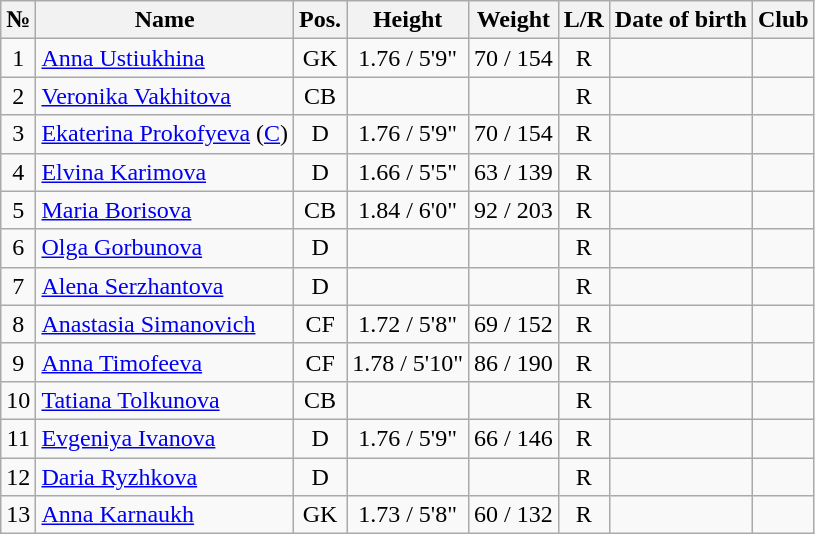<table class="wikitable sortable" style="text-align:center">
<tr>
<th>№</th>
<th>Name</th>
<th>Pos.</th>
<th>Height</th>
<th>Weight</th>
<th>L/R</th>
<th>Date of birth</th>
<th>Club</th>
</tr>
<tr>
<td style="text-align:center;">1</td>
<td style="text-align:left;"><a href='#'>Anna Ustiukhina</a></td>
<td style="text-align:center;">GK</td>
<td>1.76 / 5'9"</td>
<td>70 / 154</td>
<td>R</td>
<td style="text-align:left;"></td>
<td></td>
</tr>
<tr>
<td style="text-align:center;">2</td>
<td style="text-align:left;"><a href='#'>Veronika Vakhitova</a></td>
<td style="text-align:center;">CB</td>
<td></td>
<td></td>
<td>R</td>
<td style="text-align:left;"></td>
<td></td>
</tr>
<tr>
<td style="text-align:center;">3</td>
<td style="text-align:left;"><a href='#'>Ekaterina Prokofyeva</a> (<a href='#'>C</a>)</td>
<td style="text-align:center;">D</td>
<td>1.76 / 5'9"</td>
<td>70 / 154</td>
<td>R</td>
<td style="text-align:left;"></td>
<td></td>
</tr>
<tr>
<td style="text-align:center;">4</td>
<td style="text-align:left;"><a href='#'>Elvina Karimova</a></td>
<td style="text-align:center;">D</td>
<td>1.66 / 5'5"</td>
<td>63 / 139</td>
<td>R</td>
<td style="text-align:left;"></td>
<td></td>
</tr>
<tr>
<td style="text-align:center;">5</td>
<td style="text-align:left;"><a href='#'>Maria Borisova</a></td>
<td style="text-align:center;">CB</td>
<td>1.84 / 6'0"</td>
<td>92 / 203</td>
<td>R</td>
<td style="text-align:left;"></td>
<td></td>
</tr>
<tr>
<td style="text-align:center;">6</td>
<td style="text-align:left;"><a href='#'>Olga Gorbunova</a></td>
<td style="text-align:center;">D</td>
<td></td>
<td></td>
<td>R</td>
<td style="text-align:left;"></td>
<td></td>
</tr>
<tr>
<td style="text-align:center;">7</td>
<td style="text-align:left;"><a href='#'>Alena Serzhantova</a></td>
<td style="text-align:center;">D</td>
<td></td>
<td></td>
<td>R</td>
<td style="text-align:left;"></td>
<td></td>
</tr>
<tr>
<td style="text-align:center;">8</td>
<td style="text-align:left;"><a href='#'>Anastasia Simanovich</a></td>
<td style="text-align:center;">CF</td>
<td>1.72 / 5'8"</td>
<td>69 / 152</td>
<td>R</td>
<td style="text-align:left;"></td>
<td></td>
</tr>
<tr>
<td style="text-align:center;">9</td>
<td style="text-align:left;"><a href='#'>Anna Timofeeva</a></td>
<td style="text-align:center;">CF</td>
<td>1.78 / 5'10"</td>
<td>86 / 190</td>
<td>R</td>
<td style="text-align:left;"></td>
<td></td>
</tr>
<tr>
<td style="text-align:center;">10</td>
<td style="text-align:left;"><a href='#'>Tatiana Tolkunova</a></td>
<td style="text-align:center;">CB</td>
<td></td>
<td></td>
<td>R</td>
<td style="text-align:left;"></td>
<td></td>
</tr>
<tr>
<td style="text-align:center;">11</td>
<td style="text-align:left;"><a href='#'>Evgeniya Ivanova</a></td>
<td style="text-align:center;">D</td>
<td>1.76 / 5'9"</td>
<td>66 / 146</td>
<td>R</td>
<td style="text-align:left;"></td>
<td></td>
</tr>
<tr>
<td style="text-align:center;">12</td>
<td style="text-align:left;"><a href='#'>Daria Ryzhkova</a></td>
<td style="text-align:center;">D</td>
<td></td>
<td></td>
<td>R</td>
<td style="text-align:left;"></td>
<td></td>
</tr>
<tr>
<td style="text-align:center;">13</td>
<td style="text-align:left;"><a href='#'>Anna Karnaukh</a></td>
<td style="text-align:center;">GK</td>
<td>1.73 / 5'8"</td>
<td>60 / 132</td>
<td>R</td>
<td style="text-align:left;"></td>
<td></td>
</tr>
</table>
